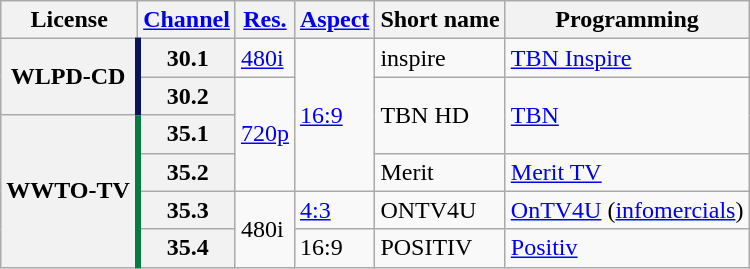<table class="wikitable">
<tr>
<th scope = "col">License</th>
<th scope = "col"><a href='#'>Channel</a></th>
<th scope = "col"><a href='#'>Res.</a></th>
<th scope = "col"><a href='#'>Aspect</a></th>
<th scope = "col">Short name</th>
<th scope = "col">Programming</th>
</tr>
<tr>
<th rowspan = "2" scope = "row" style="border-right: 4px solid #0a145a;">WLPD-CD</th>
<th scope = "row">30.1</th>
<td><a href='#'>480i</a></td>
<td rowspan=4><a href='#'>16:9</a></td>
<td>inspire</td>
<td><a href='#'>TBN Inspire</a></td>
</tr>
<tr>
<th scope = "row">30.2</th>
<td rowspan=3><a href='#'>720p</a></td>
<td rowspan=2>TBN HD</td>
<td rowspan=2><a href='#'>TBN</a></td>
</tr>
<tr>
<th rowspan = "4" scope = "row" style="border-right: 4px solid #087b45;">WWTO-TV</th>
<th scope = "row">35.1</th>
</tr>
<tr>
<th scope = "row">35.2</th>
<td>Merit</td>
<td><a href='#'>Merit TV</a></td>
</tr>
<tr>
<th scope = "row">35.3</th>
<td rowspan=2>480i</td>
<td><a href='#'>4:3</a></td>
<td>ONTV4U</td>
<td><a href='#'>OnTV4U</a> (<a href='#'>infomercials</a>)</td>
</tr>
<tr>
<th scope = "row">35.4</th>
<td>16:9</td>
<td>POSITIV</td>
<td><a href='#'>Positiv</a></td>
</tr>
</table>
